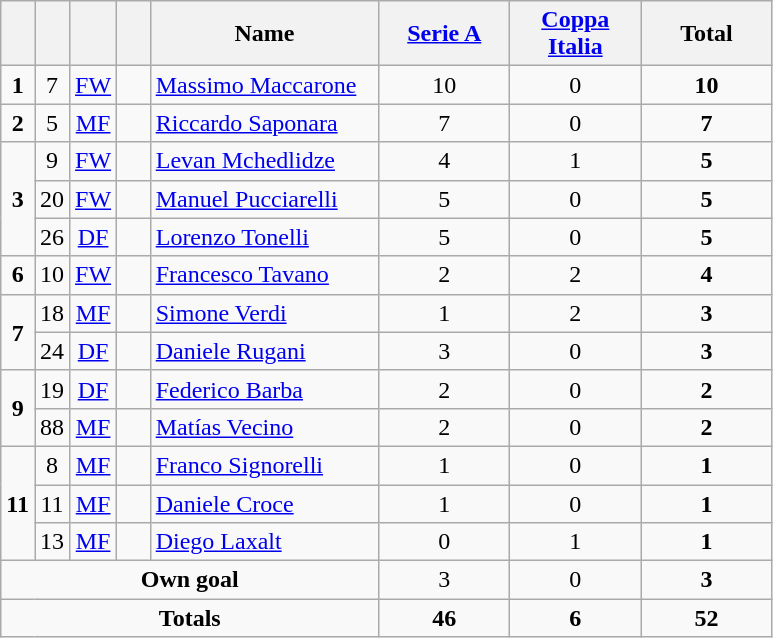<table class="wikitable" style="text-align:center">
<tr>
<th width=15></th>
<th width=15></th>
<th width=15></th>
<th width=15></th>
<th width=145>Name</th>
<th width=80><a href='#'>Serie A</a></th>
<th width=80><a href='#'>Coppa Italia</a></th>
<th width=80>Total</th>
</tr>
<tr>
<td><strong>1</strong></td>
<td>7</td>
<td><a href='#'>FW</a></td>
<td></td>
<td align=left><a href='#'>Massimo Maccarone</a></td>
<td>10</td>
<td>0</td>
<td><strong>10</strong></td>
</tr>
<tr>
<td><strong>2</strong></td>
<td>5</td>
<td><a href='#'>MF</a></td>
<td></td>
<td align=left><a href='#'>Riccardo Saponara</a></td>
<td>7</td>
<td>0</td>
<td><strong>7</strong></td>
</tr>
<tr>
<td rowspan=3><strong>3</strong></td>
<td>9</td>
<td><a href='#'>FW</a></td>
<td></td>
<td align=left><a href='#'>Levan Mchedlidze</a></td>
<td>4</td>
<td>1</td>
<td><strong>5</strong></td>
</tr>
<tr>
<td>20</td>
<td><a href='#'>FW</a></td>
<td></td>
<td align=left><a href='#'>Manuel Pucciarelli</a></td>
<td>5</td>
<td>0</td>
<td><strong>5</strong></td>
</tr>
<tr>
<td>26</td>
<td><a href='#'>DF</a></td>
<td></td>
<td align=left><a href='#'>Lorenzo Tonelli</a></td>
<td>5</td>
<td>0</td>
<td><strong>5</strong></td>
</tr>
<tr>
<td><strong>6</strong></td>
<td>10</td>
<td><a href='#'>FW</a></td>
<td></td>
<td align=left><a href='#'>Francesco Tavano</a></td>
<td>2</td>
<td>2</td>
<td><strong>4</strong></td>
</tr>
<tr>
<td rowspan=2><strong>7</strong></td>
<td>18</td>
<td><a href='#'>MF</a></td>
<td></td>
<td align=left><a href='#'>Simone Verdi</a></td>
<td>1</td>
<td>2</td>
<td><strong>3</strong></td>
</tr>
<tr>
<td>24</td>
<td><a href='#'>DF</a></td>
<td></td>
<td align=left><a href='#'>Daniele Rugani</a></td>
<td>3</td>
<td>0</td>
<td><strong>3</strong></td>
</tr>
<tr>
<td rowspan=2><strong>9</strong></td>
<td>19</td>
<td><a href='#'>DF</a></td>
<td></td>
<td align=left><a href='#'>Federico Barba</a></td>
<td>2</td>
<td>0</td>
<td><strong>2</strong></td>
</tr>
<tr>
<td>88</td>
<td><a href='#'>MF</a></td>
<td></td>
<td align=left><a href='#'>Matías Vecino</a></td>
<td>2</td>
<td>0</td>
<td><strong>2</strong></td>
</tr>
<tr>
<td rowspan=3><strong>11</strong></td>
<td>8</td>
<td><a href='#'>MF</a></td>
<td></td>
<td align=left><a href='#'>Franco Signorelli</a></td>
<td>1</td>
<td>0</td>
<td><strong>1</strong></td>
</tr>
<tr>
<td>11</td>
<td><a href='#'>MF</a></td>
<td></td>
<td align=left><a href='#'>Daniele Croce</a></td>
<td>1</td>
<td>0</td>
<td><strong>1</strong></td>
</tr>
<tr>
<td>13</td>
<td><a href='#'>MF</a></td>
<td></td>
<td align=left><a href='#'>Diego Laxalt</a></td>
<td>0</td>
<td>1</td>
<td><strong>1</strong></td>
</tr>
<tr>
<td colspan=5><strong>Own goal</strong></td>
<td>3</td>
<td>0</td>
<td><strong>3</strong></td>
</tr>
<tr>
<td colspan=5><strong>Totals</strong></td>
<td><strong>46</strong></td>
<td><strong>6</strong></td>
<td><strong>52</strong></td>
</tr>
</table>
